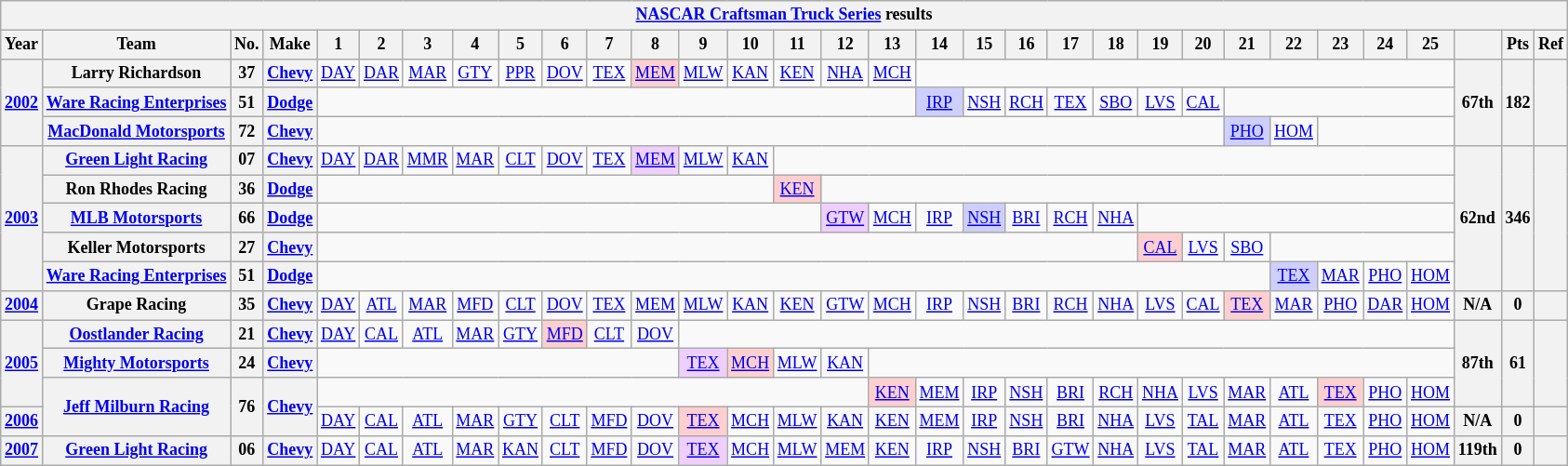<table class="wikitable" style="text-align:center; font-size:75%">
<tr>
<th colspan=45><a href='#'>NASCAR Craftsman Truck Series</a> results</th>
</tr>
<tr>
<th>Year</th>
<th>Team</th>
<th>No.</th>
<th>Make</th>
<th>1</th>
<th>2</th>
<th>3</th>
<th>4</th>
<th>5</th>
<th>6</th>
<th>7</th>
<th>8</th>
<th>9</th>
<th>10</th>
<th>11</th>
<th>12</th>
<th>13</th>
<th>14</th>
<th>15</th>
<th>16</th>
<th>17</th>
<th>18</th>
<th>19</th>
<th>20</th>
<th>21</th>
<th>22</th>
<th>23</th>
<th>24</th>
<th>25</th>
<th></th>
<th>Pts</th>
<th>Ref</th>
</tr>
<tr>
<th rowspan=3><a href='#'>2002</a></th>
<th>Larry Richardson</th>
<th>37</th>
<th><a href='#'>Chevy</a></th>
<td><a href='#'>DAY</a></td>
<td><a href='#'>DAR</a></td>
<td><a href='#'>MAR</a></td>
<td><a href='#'>GTY</a></td>
<td><a href='#'>PPR</a></td>
<td><a href='#'>DOV</a></td>
<td><a href='#'>TEX</a></td>
<td style="background:#FFCFCF;"><a href='#'>MEM</a><br></td>
<td><a href='#'>MLW</a></td>
<td><a href='#'>KAN</a></td>
<td><a href='#'>KEN</a></td>
<td><a href='#'>NHA</a></td>
<td><a href='#'>MCH</a></td>
<td colspan=12></td>
<th rowspan=3>67th</th>
<th rowspan=3>182</th>
<th rowspan=3></th>
</tr>
<tr>
<th><a href='#'>Ware Racing Enterprises</a></th>
<th>51</th>
<th><a href='#'>Dodge</a></th>
<td colspan=13></td>
<td style="background:#CFCFFF;"><a href='#'>IRP</a><br></td>
<td><a href='#'>NSH</a></td>
<td><a href='#'>RCH</a></td>
<td><a href='#'>TEX</a></td>
<td><a href='#'>SBO</a></td>
<td><a href='#'>LVS</a></td>
<td><a href='#'>CAL</a></td>
<td colspan=5></td>
</tr>
<tr>
<th><a href='#'>MacDonald Motorsports</a></th>
<th>72</th>
<th><a href='#'>Chevy</a></th>
<td colspan=20></td>
<td style="background:#CFCFFF;"><a href='#'>PHO</a><br></td>
<td><a href='#'>HOM</a></td>
<td colspan=3></td>
</tr>
<tr>
<th rowspan=5><a href='#'>2003</a></th>
<th><a href='#'>Green Light Racing</a></th>
<th>07</th>
<th><a href='#'>Chevy</a></th>
<td><a href='#'>DAY</a></td>
<td><a href='#'>DAR</a></td>
<td><a href='#'>MMR</a></td>
<td><a href='#'>MAR</a></td>
<td><a href='#'>CLT</a></td>
<td><a href='#'>DOV</a></td>
<td><a href='#'>TEX</a></td>
<td style="background:#EFCFFF;"><a href='#'>MEM</a><br></td>
<td><a href='#'>MLW</a></td>
<td><a href='#'>KAN</a></td>
<td colspan=15></td>
<th rowspan=5>62nd</th>
<th rowspan=5>346</th>
<th rowspan=5></th>
</tr>
<tr>
<th>Ron Rhodes Racing</th>
<th>36</th>
<th><a href='#'>Dodge</a></th>
<td colspan=10></td>
<td style="background:#FFCFCF;"><a href='#'>KEN</a><br></td>
<td colspan=14></td>
</tr>
<tr>
<th><a href='#'>MLB Motorsports</a></th>
<th>66</th>
<th><a href='#'>Dodge</a></th>
<td colspan=11></td>
<td style="background:#EFCFFF;"><a href='#'>GTW</a><br></td>
<td><a href='#'>MCH</a></td>
<td><a href='#'>IRP</a></td>
<td style="background:#CFCFFF;"><a href='#'>NSH</a><br></td>
<td><a href='#'>BRI</a></td>
<td><a href='#'>RCH</a></td>
<td><a href='#'>NHA</a></td>
<td colspan=7></td>
</tr>
<tr>
<th>Keller Motorsports</th>
<th>27</th>
<th><a href='#'>Chevy</a></th>
<td colspan=18></td>
<td style="background:#FFCFCF;"><a href='#'>CAL</a><br></td>
<td><a href='#'>LVS</a></td>
<td><a href='#'>SBO</a></td>
<td colspan=4></td>
</tr>
<tr>
<th><a href='#'>Ware Racing Enterprises</a></th>
<th>51</th>
<th><a href='#'>Dodge</a></th>
<td colspan=21></td>
<td style="background:#CFCFFF;"><a href='#'>TEX</a><br></td>
<td><a href='#'>MAR</a></td>
<td><a href='#'>PHO</a></td>
<td><a href='#'>HOM</a></td>
</tr>
<tr>
<th><a href='#'>2004</a></th>
<th>Grape Racing</th>
<th>35</th>
<th><a href='#'>Chevy</a></th>
<td><a href='#'>DAY</a></td>
<td><a href='#'>ATL</a></td>
<td><a href='#'>MAR</a></td>
<td><a href='#'>MFD</a></td>
<td><a href='#'>CLT</a></td>
<td><a href='#'>DOV</a></td>
<td><a href='#'>TEX</a></td>
<td><a href='#'>MEM</a></td>
<td><a href='#'>MLW</a></td>
<td><a href='#'>KAN</a></td>
<td><a href='#'>KEN</a></td>
<td><a href='#'>GTW</a></td>
<td><a href='#'>MCH</a></td>
<td><a href='#'>IRP</a></td>
<td><a href='#'>NSH</a></td>
<td><a href='#'>BRI</a></td>
<td><a href='#'>RCH</a></td>
<td><a href='#'>NHA</a></td>
<td><a href='#'>LVS</a></td>
<td><a href='#'>CAL</a></td>
<td style="background:#FFCFCF;"><a href='#'>TEX</a><br></td>
<td><a href='#'>MAR</a></td>
<td><a href='#'>PHO</a></td>
<td><a href='#'>DAR</a></td>
<td><a href='#'>HOM</a></td>
<th>N/A</th>
<th>0</th>
<th></th>
</tr>
<tr>
<th rowspan=3><a href='#'>2005</a></th>
<th><a href='#'>Oostlander Racing</a></th>
<th>21</th>
<th><a href='#'>Chevy</a></th>
<td><a href='#'>DAY</a></td>
<td><a href='#'>CAL</a></td>
<td><a href='#'>ATL</a></td>
<td><a href='#'>MAR</a></td>
<td><a href='#'>GTY</a></td>
<td style="background:#FFCFCF;"><a href='#'>MFD</a><br></td>
<td><a href='#'>CLT</a></td>
<td><a href='#'>DOV</a></td>
<td colspan=17></td>
<th rowspan=3>87th</th>
<th rowspan=3>61</th>
<th rowspan=3></th>
</tr>
<tr>
<th><a href='#'>Mighty Motorsports</a></th>
<th>24</th>
<th><a href='#'>Chevy</a></th>
<td colspan=8></td>
<td style="background:#EFCFFF;"><a href='#'>TEX</a><br></td>
<td style="background:#FFCFCF;"><a href='#'>MCH</a><br></td>
<td><a href='#'>MLW</a></td>
<td><a href='#'>KAN</a></td>
<td colspan=13></td>
</tr>
<tr>
<th rowspan=2><a href='#'>Jeff Milburn Racing</a></th>
<th rowspan=2>76</th>
<th rowspan=2><a href='#'>Chevy</a></th>
<td colspan=12></td>
<td style="background:#FFCFCF;"><a href='#'>KEN</a><br></td>
<td><a href='#'>MEM</a></td>
<td><a href='#'>IRP</a></td>
<td><a href='#'>NSH</a></td>
<td><a href='#'>BRI</a></td>
<td><a href='#'>RCH</a></td>
<td><a href='#'>NHA</a></td>
<td><a href='#'>LVS</a></td>
<td><a href='#'>MAR</a></td>
<td><a href='#'>ATL</a></td>
<td style="background:#FFCFCF;"><a href='#'>TEX</a><br></td>
<td><a href='#'>PHO</a></td>
<td><a href='#'>HOM</a></td>
</tr>
<tr>
<th><a href='#'>2006</a></th>
<td><a href='#'>DAY</a></td>
<td><a href='#'>CAL</a></td>
<td><a href='#'>ATL</a></td>
<td><a href='#'>MAR</a></td>
<td><a href='#'>GTY</a></td>
<td><a href='#'>CLT</a></td>
<td><a href='#'>MFD</a></td>
<td><a href='#'>DOV</a></td>
<td style="background:#FFCFCF;"><a href='#'>TEX</a><br></td>
<td><a href='#'>MCH</a></td>
<td><a href='#'>MLW</a></td>
<td><a href='#'>KAN</a></td>
<td><a href='#'>KEN</a></td>
<td><a href='#'>MEM</a></td>
<td><a href='#'>IRP</a></td>
<td><a href='#'>NSH</a></td>
<td><a href='#'>BRI</a></td>
<td><a href='#'>NHA</a></td>
<td><a href='#'>LVS</a></td>
<td><a href='#'>TAL</a></td>
<td><a href='#'>MAR</a></td>
<td><a href='#'>ATL</a></td>
<td><a href='#'>TEX</a></td>
<td><a href='#'>PHO</a></td>
<td><a href='#'>HOM</a></td>
<th>N/A</th>
<th>0</th>
<th></th>
</tr>
<tr>
<th><a href='#'>2007</a></th>
<th><a href='#'>Green Light Racing</a></th>
<th>06</th>
<th><a href='#'>Chevy</a></th>
<td><a href='#'>DAY</a></td>
<td><a href='#'>CAL</a></td>
<td><a href='#'>ATL</a></td>
<td><a href='#'>MAR</a></td>
<td><a href='#'>KAN</a></td>
<td><a href='#'>CLT</a></td>
<td><a href='#'>MFD</a></td>
<td><a href='#'>DOV</a></td>
<td style="background:#EFCFFF;"><a href='#'>TEX</a><br></td>
<td><a href='#'>MCH</a></td>
<td><a href='#'>MLW</a></td>
<td><a href='#'>MEM</a></td>
<td><a href='#'>KEN</a></td>
<td><a href='#'>IRP</a></td>
<td><a href='#'>NSH</a></td>
<td><a href='#'>BRI</a></td>
<td><a href='#'>GTW</a></td>
<td><a href='#'>NHA</a></td>
<td><a href='#'>LVS</a></td>
<td><a href='#'>TAL</a></td>
<td><a href='#'>MAR</a></td>
<td><a href='#'>ATL</a></td>
<td><a href='#'>TEX</a></td>
<td><a href='#'>PHO</a></td>
<td><a href='#'>HOM</a></td>
<th>119th</th>
<th>0</th>
<th></th>
</tr>
</table>
